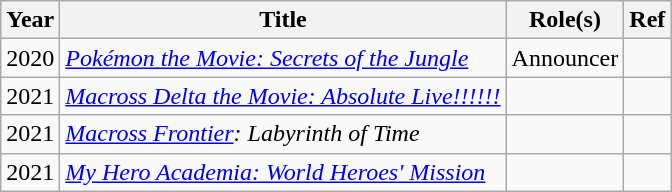<table class="wikitable">
<tr>
<th>Year</th>
<th>Title</th>
<th>Role(s)</th>
<th>Ref</th>
</tr>
<tr>
<td>2020</td>
<td><em><a href='#'>Pokémon the Movie: Secrets of the Jungle</a></em></td>
<td>Announcer</td>
<td></td>
</tr>
<tr>
<td>2021</td>
<td><em><a href='#'>Macross Delta the Movie: Absolute Live!!!!!!</a></em></td>
<td></td>
<td></td>
</tr>
<tr>
<td>2021</td>
<td><em><a href='#'>Macross Frontier</a>: Labyrinth of Time</em></td>
<td></td>
<td></td>
</tr>
<tr>
<td>2021</td>
<td><em><a href='#'>My Hero Academia: World Heroes' Mission</a></em></td>
<td></td>
<td></td>
</tr>
</table>
